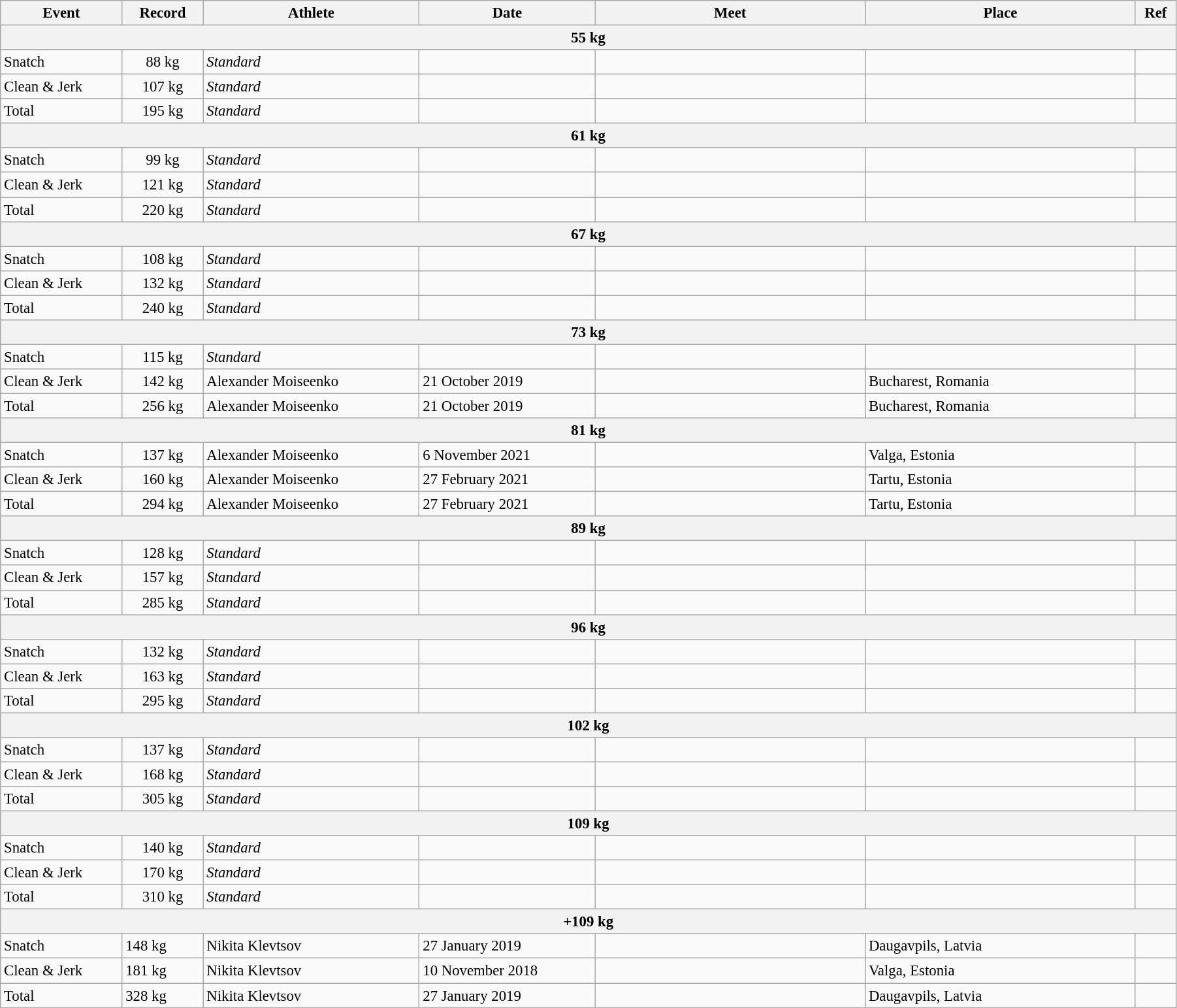<table class="wikitable" style="font-size:95%; width: 95%;">
<tr>
<th width="9%">Event</th>
<th width="6%">Record</th>
<th width="16%">Athlete</th>
<th width="13%">Date</th>
<th width="20%">Meet</th>
<th width="20%">Place</th>
<th width="3%">Ref</th>
</tr>
<tr bgcolor="#DDDDDD">
<th colspan="7">55 kg</th>
</tr>
<tr>
<td>Snatch</td>
<td align="center">88 kg</td>
<td><em>Standard</em></td>
<td></td>
<td></td>
<td></td>
<td></td>
</tr>
<tr>
<td>Clean & Jerk</td>
<td align="center">107 kg</td>
<td><em>Standard</em></td>
<td></td>
<td></td>
<td></td>
<td></td>
</tr>
<tr>
<td>Total</td>
<td align="center">195 kg</td>
<td><em>Standard</em></td>
<td></td>
<td></td>
<td></td>
<td></td>
</tr>
<tr bgcolor="#DDDDDD">
<th colspan="7">61 kg</th>
</tr>
<tr>
<td>Snatch</td>
<td align="center">99 kg</td>
<td><em>Standard</em></td>
<td></td>
<td></td>
<td></td>
<td></td>
</tr>
<tr>
<td>Clean & Jerk</td>
<td align="center">121 kg</td>
<td><em>Standard</em></td>
<td></td>
<td></td>
<td></td>
<td></td>
</tr>
<tr>
<td>Total</td>
<td align="center">220 kg</td>
<td><em>Standard</em></td>
<td></td>
<td></td>
<td></td>
<td></td>
</tr>
<tr bgcolor="#DDDDDD">
<th colspan="7">67 kg</th>
</tr>
<tr>
<td>Snatch</td>
<td align="center">108 kg</td>
<td><em>Standard</em></td>
<td></td>
<td></td>
<td></td>
<td></td>
</tr>
<tr>
<td>Clean & Jerk</td>
<td align="center">132 kg</td>
<td><em>Standard</em></td>
<td></td>
<td></td>
<td></td>
<td></td>
</tr>
<tr>
<td>Total</td>
<td align="center">240 kg</td>
<td><em>Standard</em></td>
<td></td>
<td></td>
<td></td>
<td></td>
</tr>
<tr bgcolor="#DDDDDD">
<th colspan="7">73 kg</th>
</tr>
<tr>
<td>Snatch</td>
<td align="center">115 kg</td>
<td><em>Standard</em></td>
<td></td>
<td></td>
<td></td>
<td></td>
</tr>
<tr>
<td>Clean & Jerk</td>
<td align="center">142 kg</td>
<td>Alexander Moiseenko</td>
<td>21 October 2019</td>
<td></td>
<td>Bucharest, Romania</td>
<td></td>
</tr>
<tr>
<td>Total</td>
<td align="center">256 kg</td>
<td>Alexander Moiseenko</td>
<td>21 October 2019</td>
<td></td>
<td>Bucharest, Romania</td>
<td></td>
</tr>
<tr bgcolor="#DDDDDD">
<th colspan="7">81 kg</th>
</tr>
<tr>
<td>Snatch</td>
<td align="center">137 kg</td>
<td>Alexander Moiseenko</td>
<td>6 November 2021</td>
<td></td>
<td>Valga, Estonia</td>
<td></td>
</tr>
<tr>
<td>Clean & Jerk</td>
<td align="center">160 kg</td>
<td>Alexander Moiseenko</td>
<td>27 February 2021</td>
<td></td>
<td>Tartu, Estonia</td>
<td></td>
</tr>
<tr>
<td>Total</td>
<td align="center">294 kg</td>
<td>Alexander Moiseenko</td>
<td>27 February 2021</td>
<td></td>
<td>Tartu, Estonia</td>
<td></td>
</tr>
<tr bgcolor="#DDDDDD">
<th colspan="7">89 kg</th>
</tr>
<tr>
<td>Snatch</td>
<td align="center">128 kg</td>
<td><em>Standard</em></td>
<td></td>
<td></td>
<td></td>
<td></td>
</tr>
<tr>
<td>Clean & Jerk</td>
<td align="center">157 kg</td>
<td><em>Standard</em></td>
<td></td>
<td></td>
<td></td>
<td></td>
</tr>
<tr>
<td>Total</td>
<td align="center">285 kg</td>
<td><em>Standard</em></td>
<td></td>
<td></td>
<td></td>
<td></td>
</tr>
<tr bgcolor="#DDDDDD">
<th colspan="7">96 kg</th>
</tr>
<tr>
<td>Snatch</td>
<td align="center">132 kg</td>
<td><em>Standard</em></td>
<td></td>
<td></td>
<td></td>
<td></td>
</tr>
<tr>
<td>Clean & Jerk</td>
<td align="center">163 kg</td>
<td><em>Standard</em></td>
<td></td>
<td></td>
<td></td>
<td></td>
</tr>
<tr>
<td>Total</td>
<td align="center">295 kg</td>
<td><em>Standard</em></td>
<td></td>
<td></td>
<td></td>
<td></td>
</tr>
<tr bgcolor="#DDDDDD">
<th colspan="7">102 kg</th>
</tr>
<tr>
<td>Snatch</td>
<td align="center">137 kg</td>
<td><em>Standard</em></td>
<td></td>
<td></td>
<td></td>
<td></td>
</tr>
<tr>
<td>Clean & Jerk</td>
<td align="center">168 kg</td>
<td><em>Standard</em></td>
<td></td>
<td></td>
<td></td>
<td></td>
</tr>
<tr>
<td>Total</td>
<td align="center">305 kg</td>
<td><em>Standard</em></td>
<td></td>
<td></td>
<td></td>
<td></td>
</tr>
<tr bgcolor="#DDDDDD">
<th colspan="7">109 kg</th>
</tr>
<tr>
<td>Snatch</td>
<td align="center">140 kg</td>
<td><em>Standard</em></td>
<td></td>
<td></td>
<td></td>
<td></td>
</tr>
<tr>
<td>Clean & Jerk</td>
<td align="center">170 kg</td>
<td><em>Standard</em></td>
<td></td>
<td></td>
<td></td>
<td></td>
</tr>
<tr>
<td>Total</td>
<td align="center">310 kg</td>
<td><em>Standard</em></td>
<td></td>
<td></td>
<td></td>
<td></td>
</tr>
<tr>
<th colspan="7">+109 kg</th>
</tr>
<tr>
<td>Snatch</td>
<td>148 kg</td>
<td>Nikita Klevtsov</td>
<td>27 January 2019</td>
<td></td>
<td>Daugavpils, Latvia</td>
<td></td>
</tr>
<tr>
<td>Clean & Jerk</td>
<td>181 kg</td>
<td>Nikita Klevtsov</td>
<td>10 November 2018</td>
<td></td>
<td>Valga, Estonia</td>
<td></td>
</tr>
<tr>
<td>Total</td>
<td>328 kg</td>
<td>Nikita Klevtsov</td>
<td>27 January 2019</td>
<td></td>
<td>Daugavpils, Latvia</td>
<td></td>
</tr>
</table>
